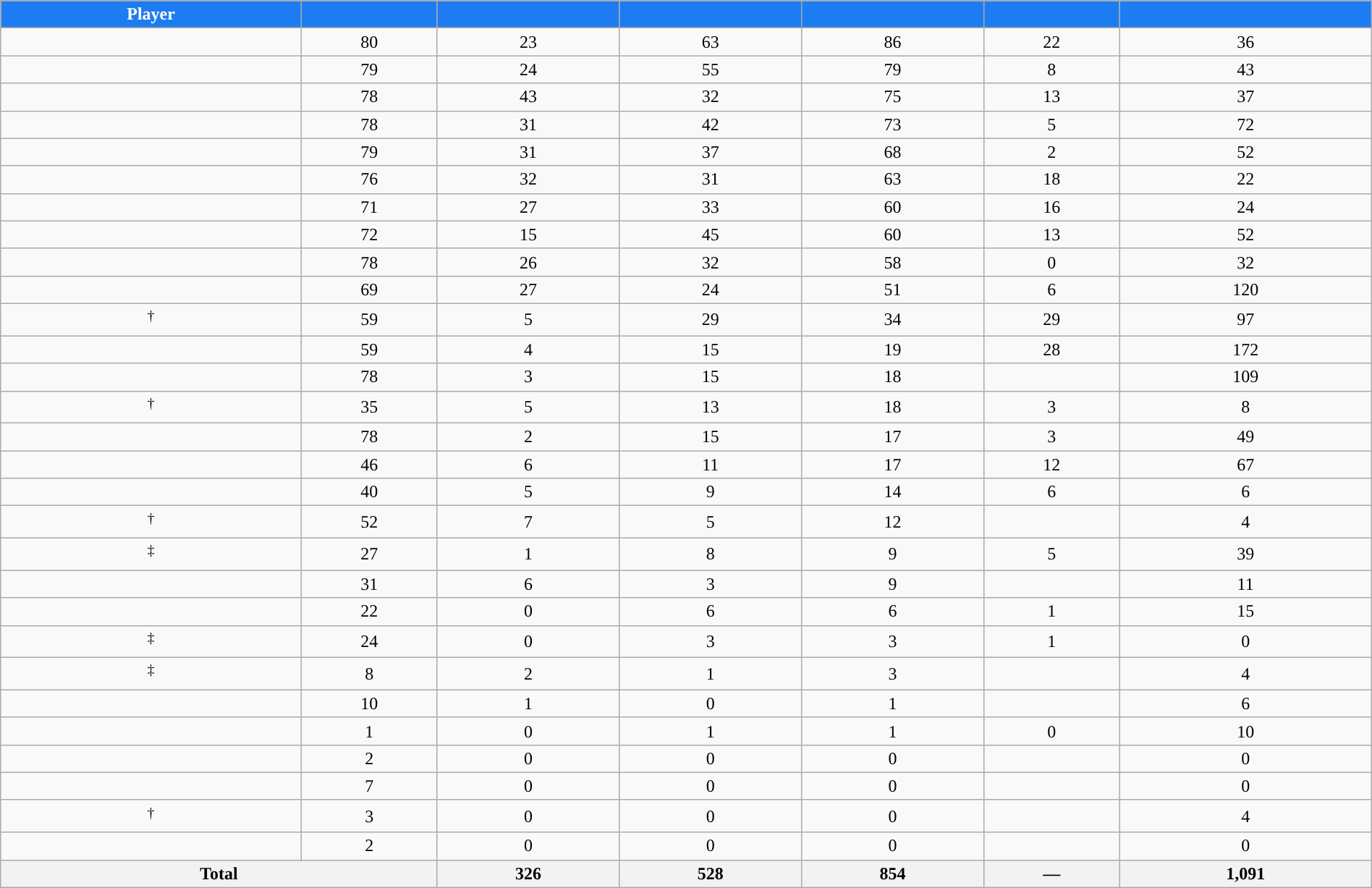<table class="wikitable sortable" style="width:100%; text-align:center;">
<tr align=center>
<th style="color:white; background:#1D7CF2; ">Player</th>
<th style="color:white; background:#1D7CF2; "></th>
<th style="color:white; background:#1D7CF2; "></th>
<th style="color:white; background:#1D7CF2; "></th>
<th style="color:white; background:#1D7CF2; "></th>
<th style="color:white; background:#1D7CF2; "></th>
<th style="color:white; background:#1D7CF2; "></th>
</tr>
<tr>
<td></td>
<td>80</td>
<td>23</td>
<td>63</td>
<td>86</td>
<td>22</td>
<td>36</td>
</tr>
<tr>
<td></td>
<td>79</td>
<td>24</td>
<td>55</td>
<td>79</td>
<td>8</td>
<td>43</td>
</tr>
<tr>
<td></td>
<td>78</td>
<td>43</td>
<td>32</td>
<td>75</td>
<td>13</td>
<td>37</td>
</tr>
<tr>
<td></td>
<td>78</td>
<td>31</td>
<td>42</td>
<td>73</td>
<td>5</td>
<td>72</td>
</tr>
<tr>
<td></td>
<td>79</td>
<td>31</td>
<td>37</td>
<td>68</td>
<td>2</td>
<td>52</td>
</tr>
<tr>
<td></td>
<td>76</td>
<td>32</td>
<td>31</td>
<td>63</td>
<td>18</td>
<td>22</td>
</tr>
<tr>
<td></td>
<td>71</td>
<td>27</td>
<td>33</td>
<td>60</td>
<td>16</td>
<td>24</td>
</tr>
<tr>
<td></td>
<td>72</td>
<td>15</td>
<td>45</td>
<td>60</td>
<td>13</td>
<td>52</td>
</tr>
<tr>
<td></td>
<td>78</td>
<td>26</td>
<td>32</td>
<td>58</td>
<td>0</td>
<td>32</td>
</tr>
<tr>
<td></td>
<td>69</td>
<td>27</td>
<td>24</td>
<td>51</td>
<td>6</td>
<td>120</td>
</tr>
<tr>
<td><sup>†</sup></td>
<td>59</td>
<td>5</td>
<td>29</td>
<td>34</td>
<td>29</td>
<td>97</td>
</tr>
<tr>
<td></td>
<td>59</td>
<td>4</td>
<td>15</td>
<td>19</td>
<td>28</td>
<td>172</td>
</tr>
<tr>
<td></td>
<td>78</td>
<td>3</td>
<td>15</td>
<td>18</td>
<td></td>
<td>109</td>
</tr>
<tr>
<td><sup>†</sup></td>
<td>35</td>
<td>5</td>
<td>13</td>
<td>18</td>
<td>3</td>
<td>8</td>
</tr>
<tr>
<td></td>
<td>78</td>
<td>2</td>
<td>15</td>
<td>17</td>
<td>3</td>
<td>49</td>
</tr>
<tr>
<td></td>
<td>46</td>
<td>6</td>
<td>11</td>
<td>17</td>
<td>12</td>
<td>67</td>
</tr>
<tr>
<td></td>
<td>40</td>
<td>5</td>
<td>9</td>
<td>14</td>
<td>6</td>
<td>6</td>
</tr>
<tr>
<td><sup>†</sup></td>
<td>52</td>
<td>7</td>
<td>5</td>
<td>12</td>
<td></td>
<td>4</td>
</tr>
<tr>
<td><sup>‡</sup></td>
<td>27</td>
<td>1</td>
<td>8</td>
<td>9</td>
<td>5</td>
<td>39</td>
</tr>
<tr>
<td></td>
<td>31</td>
<td>6</td>
<td>3</td>
<td>9</td>
<td></td>
<td>11</td>
</tr>
<tr>
<td></td>
<td>22</td>
<td>0</td>
<td>6</td>
<td>6</td>
<td>1</td>
<td>15</td>
</tr>
<tr>
<td><sup>‡</sup></td>
<td>24</td>
<td>0</td>
<td>3</td>
<td>3</td>
<td>1</td>
<td>0</td>
</tr>
<tr>
<td><sup>‡</sup></td>
<td>8</td>
<td>2</td>
<td>1</td>
<td>3</td>
<td></td>
<td>4</td>
</tr>
<tr>
<td></td>
<td>10</td>
<td>1</td>
<td>0</td>
<td>1</td>
<td></td>
<td>6</td>
</tr>
<tr>
<td></td>
<td>1</td>
<td>0</td>
<td>1</td>
<td>1</td>
<td>0</td>
<td>10</td>
</tr>
<tr>
<td></td>
<td>2</td>
<td>0</td>
<td>0</td>
<td>0</td>
<td></td>
<td>0</td>
</tr>
<tr>
<td></td>
<td>7</td>
<td>0</td>
<td>0</td>
<td>0</td>
<td></td>
<td>0</td>
</tr>
<tr>
<td><sup>†</sup></td>
<td>3</td>
<td>0</td>
<td>0</td>
<td>0</td>
<td></td>
<td>4</td>
</tr>
<tr>
<td></td>
<td>2</td>
<td>0</td>
<td>0</td>
<td>0</td>
<td></td>
<td>0</td>
</tr>
<tr class="sortbottom">
<th colspan=2>Total</th>
<th>326</th>
<th>528</th>
<th>854</th>
<th>—</th>
<th>1,091</th>
</tr>
</table>
